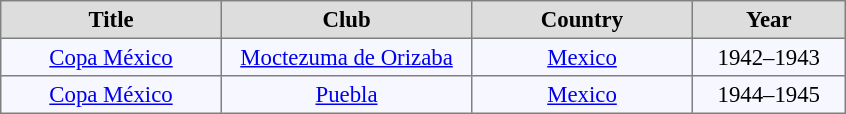<table align="center" bgcolor="#f7f8ff" cellpadding="3" cellspacing="0" border="1" style="font-size: 95%; border: gray solid 1px; border-collapse: collapse;">
<tr align=center bgcolor=#DDDDDD style="color:black;">
<th width="140">Title</th>
<th width="160">Club</th>
<th width="140">Country</th>
<th width="95">Year</th>
</tr>
<tr align=center>
<td><a href='#'>Copa México</a></td>
<td><a href='#'>Moctezuma de Orizaba</a></td>
<td><a href='#'>Mexico</a></td>
<td>1942–1943</td>
</tr>
<tr align=center>
<td><a href='#'>Copa México</a></td>
<td><a href='#'>Puebla</a></td>
<td><a href='#'>Mexico</a></td>
<td>1944–1945</td>
</tr>
</table>
